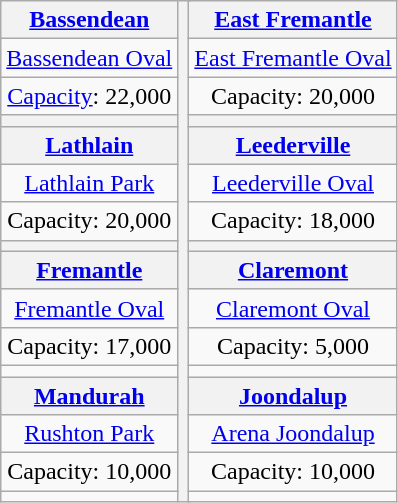<table class="wikitable" style="text-align:center">
<tr>
<th><a href='#'>Bassendean</a></th>
<th colspan="2" rowspan="20"></th>
<th><a href='#'>East Fremantle</a></th>
</tr>
<tr>
<td><a href='#'>Bassendean Oval</a></td>
<td><a href='#'>East Fremantle Oval</a></td>
</tr>
<tr>
<td><a href='#'>Capacity</a>: 22,000</td>
<td>Capacity: 20,000</td>
</tr>
<tr>
<th></th>
<th></th>
</tr>
<tr>
<th><a href='#'>Lathlain</a></th>
<th><a href='#'>Leederville</a></th>
</tr>
<tr>
<td><a href='#'>Lathlain Park</a></td>
<td><a href='#'>Leederville Oval</a></td>
</tr>
<tr>
<td>Capacity: 20,000</td>
<td>Capacity: 18,000</td>
</tr>
<tr>
<th></th>
<th></th>
</tr>
<tr>
<th><a href='#'>Fremantle</a></th>
<th><a href='#'>Claremont</a></th>
</tr>
<tr>
<td><a href='#'>Fremantle Oval</a></td>
<td><a href='#'>Claremont Oval</a></td>
</tr>
<tr>
<td>Capacity: 17,000</td>
<td>Capacity: 5,000</td>
</tr>
<tr>
<td></td>
<td></td>
</tr>
<tr>
<th><a href='#'>Mandurah</a></th>
<th><a href='#'>Joondalup</a></th>
</tr>
<tr>
<td><a href='#'>Rushton Park</a></td>
<td><a href='#'>Arena Joondalup</a></td>
</tr>
<tr>
<td>Capacity: 10,000</td>
<td>Capacity: 10,000</td>
</tr>
<tr>
<td></td>
<td></td>
</tr>
</table>
